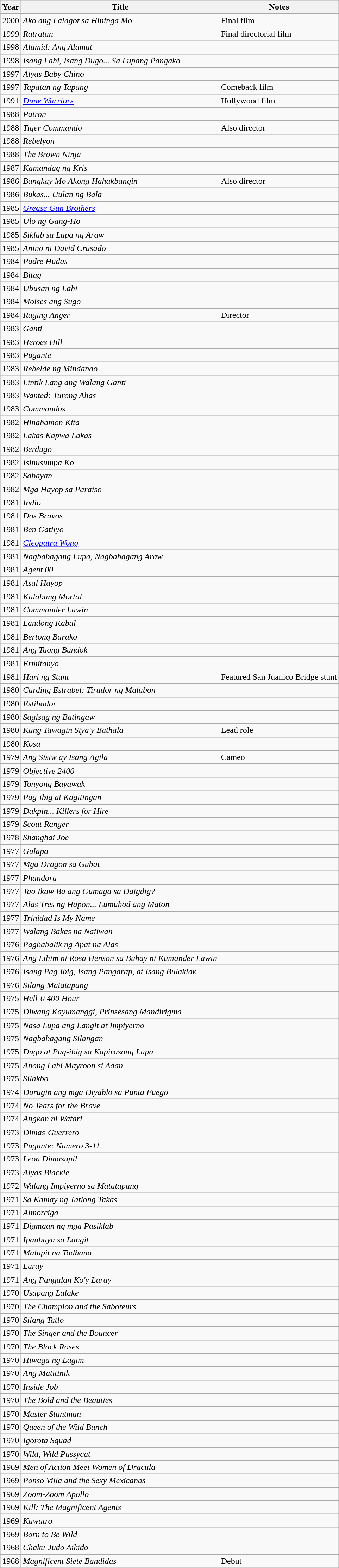<table class="wikitable sortable">
<tr>
<th>Year</th>
<th>Title</th>
<th>Notes</th>
</tr>
<tr>
<td>2000</td>
<td><em>Ako ang Lalagot sa Hininga Mo</em></td>
<td>Final film</td>
</tr>
<tr>
<td>1999</td>
<td><em>Ratratan</em></td>
<td>Final directorial film</td>
</tr>
<tr>
<td>1998</td>
<td><em>Alamid: Ang Alamat</em></td>
<td></td>
</tr>
<tr>
<td>1998</td>
<td><em>Isang Lahi, Isang Dugo... Sa Lupang Pangako</em></td>
<td></td>
</tr>
<tr>
<td>1997</td>
<td><em>Alyas Baby Chino</em></td>
<td></td>
</tr>
<tr>
<td>1997</td>
<td><em>Tapatan ng Tapang</em></td>
<td>Comeback film</td>
</tr>
<tr>
<td>1991</td>
<td><em><a href='#'>Dune Warriors</a></em></td>
<td>Hollywood film</td>
</tr>
<tr>
<td>1988</td>
<td><em>Patron</em></td>
<td></td>
</tr>
<tr>
<td>1988</td>
<td><em>Tiger Commando</em></td>
<td>Also director </td>
</tr>
<tr>
<td>1988</td>
<td><em>Rebelyon</em></td>
<td></td>
</tr>
<tr>
<td>1988</td>
<td><em>The Brown Ninja</em></td>
<td></td>
</tr>
<tr>
<td>1987</td>
<td><em>Kamandag ng Kris</em></td>
<td></td>
</tr>
<tr>
<td>1986</td>
<td><em>Bangkay Mo Akong Hahakbangin</em></td>
<td>Also director</td>
</tr>
<tr>
<td>1986</td>
<td><em>Bukas... Uulan ng Bala</em></td>
<td></td>
</tr>
<tr>
<td>1985</td>
<td><em><a href='#'>Grease Gun Brothers</a></em></td>
<td></td>
</tr>
<tr>
<td>1985</td>
<td><em>Ulo ng Gang-Ho</em></td>
<td></td>
</tr>
<tr>
<td>1985</td>
<td><em>Siklab sa Lupa ng Araw</em></td>
<td></td>
</tr>
<tr>
<td>1985</td>
<td><em>Anino ni David Crusado</em></td>
<td></td>
</tr>
<tr>
<td>1984</td>
<td><em>Padre Hudas</em></td>
<td></td>
</tr>
<tr>
<td>1984</td>
<td><em>Bitag</em></td>
<td></td>
</tr>
<tr>
<td>1984</td>
<td><em>Ubusan ng Lahi</em></td>
<td></td>
</tr>
<tr>
<td>1984</td>
<td><em>Moises ang Sugo</em></td>
<td></td>
</tr>
<tr>
<td>1984</td>
<td><em>Raging Anger</em></td>
<td>Director</td>
</tr>
<tr>
<td>1983</td>
<td><em>Ganti</em></td>
<td></td>
</tr>
<tr>
<td>1983</td>
<td><em>Heroes Hill</em></td>
<td></td>
</tr>
<tr>
<td>1983</td>
<td><em>Pugante</em></td>
<td></td>
</tr>
<tr>
<td>1983</td>
<td><em>Rebelde ng Mindanao</em></td>
<td></td>
</tr>
<tr>
<td>1983</td>
<td><em>Lintik Lang ang Walang Ganti</em></td>
<td></td>
</tr>
<tr>
<td>1983</td>
<td><em>Wanted: Turong Ahas</em></td>
<td></td>
</tr>
<tr>
<td>1983</td>
<td><em>Commandos</em></td>
<td></td>
</tr>
<tr>
<td>1982</td>
<td><em>Hinahamon Kita</em></td>
<td></td>
</tr>
<tr>
<td>1982</td>
<td><em>Lakas Kapwa Lakas</em></td>
<td></td>
</tr>
<tr>
<td>1982</td>
<td><em>Berdugo</em></td>
<td></td>
</tr>
<tr>
<td>1982</td>
<td><em>Isinusumpa Ko</em></td>
<td></td>
</tr>
<tr>
<td>1982</td>
<td><em>Sabayan</em></td>
<td></td>
</tr>
<tr>
<td>1982</td>
<td><em>Mga Hayop sa Paraiso</em></td>
<td></td>
</tr>
<tr>
<td>1981</td>
<td><em>Indio</em></td>
<td></td>
</tr>
<tr>
<td>1981</td>
<td><em>Dos Bravos</em></td>
<td></td>
</tr>
<tr>
<td>1981</td>
<td><em>Ben Gatilyo</em></td>
<td></td>
</tr>
<tr>
<td>1981</td>
<td><em><a href='#'>Cleopatra Wong</a></em></td>
<td></td>
</tr>
<tr>
<td>1981</td>
<td><em>Nagbabagang Lupa, Nagbabagang Araw</em></td>
<td></td>
</tr>
<tr>
<td>1981</td>
<td><em>Agent 00</em></td>
<td></td>
</tr>
<tr>
<td>1981</td>
<td><em>Asal Hayop</em></td>
<td></td>
</tr>
<tr>
<td>1981</td>
<td><em>Kalabang Mortal</em></td>
<td></td>
</tr>
<tr>
<td>1981</td>
<td><em>Commander Lawin</em></td>
<td></td>
</tr>
<tr>
<td>1981</td>
<td><em>Landong Kabal</em></td>
<td></td>
</tr>
<tr>
<td>1981</td>
<td><em>Bertong Barako</em></td>
<td></td>
</tr>
<tr>
<td>1981</td>
<td><em>Ang Taong Bundok</em></td>
<td></td>
</tr>
<tr>
<td>1981</td>
<td><em>Ermitanyo</em></td>
<td></td>
</tr>
<tr>
<td>1981</td>
<td><em>Hari ng Stunt</em></td>
<td>Featured San Juanico Bridge stunt</td>
</tr>
<tr>
<td>1980</td>
<td><em>Carding Estrabel: Tirador ng Malabon</em></td>
<td></td>
</tr>
<tr>
<td>1980</td>
<td><em>Estibador</em></td>
<td></td>
</tr>
<tr>
<td>1980</td>
<td><em>Sagisag ng Batingaw</em></td>
<td></td>
</tr>
<tr>
<td>1980</td>
<td><em>Kung Tawagin Siya'y Bathala</em></td>
<td>Lead role</td>
</tr>
<tr>
<td>1980</td>
<td><em>Kosa</em></td>
<td></td>
</tr>
<tr>
<td>1979</td>
<td><em>Ang Sisiw ay Isang Agila</em></td>
<td>Cameo</td>
</tr>
<tr>
<td>1979</td>
<td><em>Objective 2400</em></td>
<td></td>
</tr>
<tr>
<td>1979</td>
<td><em>Tonyong Bayawak</em></td>
<td></td>
</tr>
<tr>
<td>1979</td>
<td><em>Pag-ibig at Kagitingan</em></td>
<td></td>
</tr>
<tr>
<td>1979</td>
<td><em>Dakpin... Killers for Hire</em></td>
<td></td>
</tr>
<tr>
<td>1979</td>
<td><em>Scout Ranger</em></td>
<td></td>
</tr>
<tr>
<td>1978</td>
<td><em>Shanghai Joe</em></td>
<td></td>
</tr>
<tr>
<td>1977</td>
<td><em>Gulapa</em></td>
<td></td>
</tr>
<tr>
<td>1977</td>
<td><em>Mga Dragon sa Gubat</em></td>
<td></td>
</tr>
<tr>
<td>1977</td>
<td><em>Phandora</em></td>
<td></td>
</tr>
<tr>
<td>1977</td>
<td><em>Tao Ikaw Ba ang Gumaga sa Daigdig?</em></td>
<td></td>
</tr>
<tr>
<td>1977</td>
<td><em>Alas Tres ng Hapon... Lumuhod ang Maton</em></td>
<td></td>
</tr>
<tr>
<td>1977</td>
<td><em>Trinidad Is My Name</em></td>
<td></td>
</tr>
<tr>
<td>1977</td>
<td><em>Walang Bakas na Naiiwan</em></td>
<td></td>
</tr>
<tr>
<td>1976</td>
<td><em>Pagbabalik ng Apat na Alas</em></td>
<td></td>
</tr>
<tr>
<td>1976</td>
<td><em>Ang Lihim ni Rosa Henson sa Buhay ni Kumander Lawin</em></td>
<td></td>
</tr>
<tr>
<td>1976</td>
<td><em>Isang Pag-ibig, Isang Pangarap, at Isang Bulaklak</em></td>
<td></td>
</tr>
<tr>
<td>1976</td>
<td><em>Silang Matatapang</em></td>
<td></td>
</tr>
<tr>
<td>1975</td>
<td><em>Hell-0 400 Hour</em></td>
<td></td>
</tr>
<tr>
<td>1975</td>
<td><em>Diwang Kayumanggi, Prinsesang Mandirigma</em></td>
<td></td>
</tr>
<tr>
<td>1975</td>
<td><em>Nasa Lupa ang Langit at Impiyerno</em></td>
<td></td>
</tr>
<tr>
<td>1975</td>
<td><em>Nagbabagang Silangan</em></td>
<td></td>
</tr>
<tr>
<td>1975</td>
<td><em>Dugo at Pag-ibig sa Kapirasong Lupa</em></td>
<td></td>
</tr>
<tr>
<td>1975</td>
<td><em>Anong Lahi Mayroon si Adan</em></td>
<td></td>
</tr>
<tr>
<td>1975</td>
<td><em>Silakbo</em></td>
<td></td>
</tr>
<tr>
<td>1974</td>
<td><em>Durugin ang mga Diyablo sa Punta Fuego</em></td>
<td></td>
</tr>
<tr>
<td>1974</td>
<td><em>No Tears for the Brave</em></td>
<td></td>
</tr>
<tr>
<td>1974</td>
<td><em>Angkan ni Watari</em></td>
<td></td>
</tr>
<tr>
<td>1973</td>
<td><em>Dimas-Guerrero</em></td>
<td></td>
</tr>
<tr>
<td>1973</td>
<td><em>Pugante: Numero 3-11</em></td>
<td></td>
</tr>
<tr>
<td>1973</td>
<td><em>Leon Dimasupil</em></td>
<td></td>
</tr>
<tr>
<td>1973</td>
<td><em>Alyas Blackie</em></td>
<td></td>
</tr>
<tr>
<td>1972</td>
<td><em>Walang Impiyerno sa Matatapang</em></td>
<td></td>
</tr>
<tr>
<td>1971</td>
<td><em>Sa Kamay ng Tatlong Takas</em></td>
<td></td>
</tr>
<tr>
<td>1971</td>
<td><em>Almorciga</em></td>
<td></td>
</tr>
<tr>
<td>1971</td>
<td><em>Digmaan ng mga Pasiklab</em></td>
<td></td>
</tr>
<tr>
<td>1971</td>
<td><em>Ipaubaya sa Langit</em></td>
<td></td>
</tr>
<tr>
<td>1971</td>
<td><em>Malupit na Tadhana</em></td>
<td></td>
</tr>
<tr>
<td>1971</td>
<td><em>Luray</em></td>
<td></td>
</tr>
<tr>
<td>1971</td>
<td><em>Ang Pangalan Ko'y Luray</em></td>
<td></td>
</tr>
<tr>
<td>1970</td>
<td><em>Usapang Lalake</em></td>
<td></td>
</tr>
<tr>
<td>1970</td>
<td><em>The Champion and the Saboteurs</em></td>
<td></td>
</tr>
<tr>
<td>1970</td>
<td><em>Silang Tatlo</em></td>
<td></td>
</tr>
<tr>
<td>1970</td>
<td><em>The Singer and the Bouncer</em></td>
<td></td>
</tr>
<tr>
<td>1970</td>
<td><em>The Black Roses</em></td>
<td></td>
</tr>
<tr>
<td>1970</td>
<td><em>Hiwaga ng Lagim</em></td>
<td></td>
</tr>
<tr>
<td>1970</td>
<td><em>Ang Matitinik</em></td>
<td></td>
</tr>
<tr>
<td>1970</td>
<td><em>Inside Job</em></td>
<td></td>
</tr>
<tr>
<td>1970</td>
<td><em>The Bold and the Beauties</em></td>
<td></td>
</tr>
<tr>
<td>1970</td>
<td><em>Master Stuntman</em></td>
<td></td>
</tr>
<tr>
<td>1970</td>
<td><em>Queen of the Wild Bunch</em></td>
<td></td>
</tr>
<tr>
<td>1970</td>
<td><em>Igorota Squad</em></td>
<td></td>
</tr>
<tr>
<td>1970</td>
<td><em>Wild, Wild Pussycat</em></td>
<td></td>
</tr>
<tr>
<td>1969</td>
<td><em>Men of Action Meet Women of Dracula</em></td>
<td></td>
</tr>
<tr>
<td>1969</td>
<td><em>Ponso Villa and the Sexy Mexicanas</em></td>
<td></td>
</tr>
<tr>
<td>1969</td>
<td><em>Zoom-Zoom Apollo</em></td>
<td></td>
</tr>
<tr>
<td>1969</td>
<td><em>Kill: The Magnificent Agents</em></td>
<td></td>
</tr>
<tr>
<td>1969</td>
<td><em>Kuwatro</em></td>
<td></td>
</tr>
<tr>
<td>1969</td>
<td><em>Born to Be Wild</em></td>
<td></td>
</tr>
<tr>
<td>1968</td>
<td><em>Chaku-Judo Aikido</em></td>
<td></td>
</tr>
<tr>
<td>1968</td>
<td><em>Magnificent Siete Bandidas</em></td>
<td>Debut</td>
</tr>
</table>
